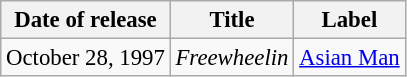<table class="wikitable" style="font-size: 95%;">
<tr>
<th>Date of release</th>
<th>Title</th>
<th>Label</th>
</tr>
<tr>
<td>October 28, 1997</td>
<td><em>Freewheelin</em></td>
<td><a href='#'>Asian Man</a></td>
</tr>
</table>
